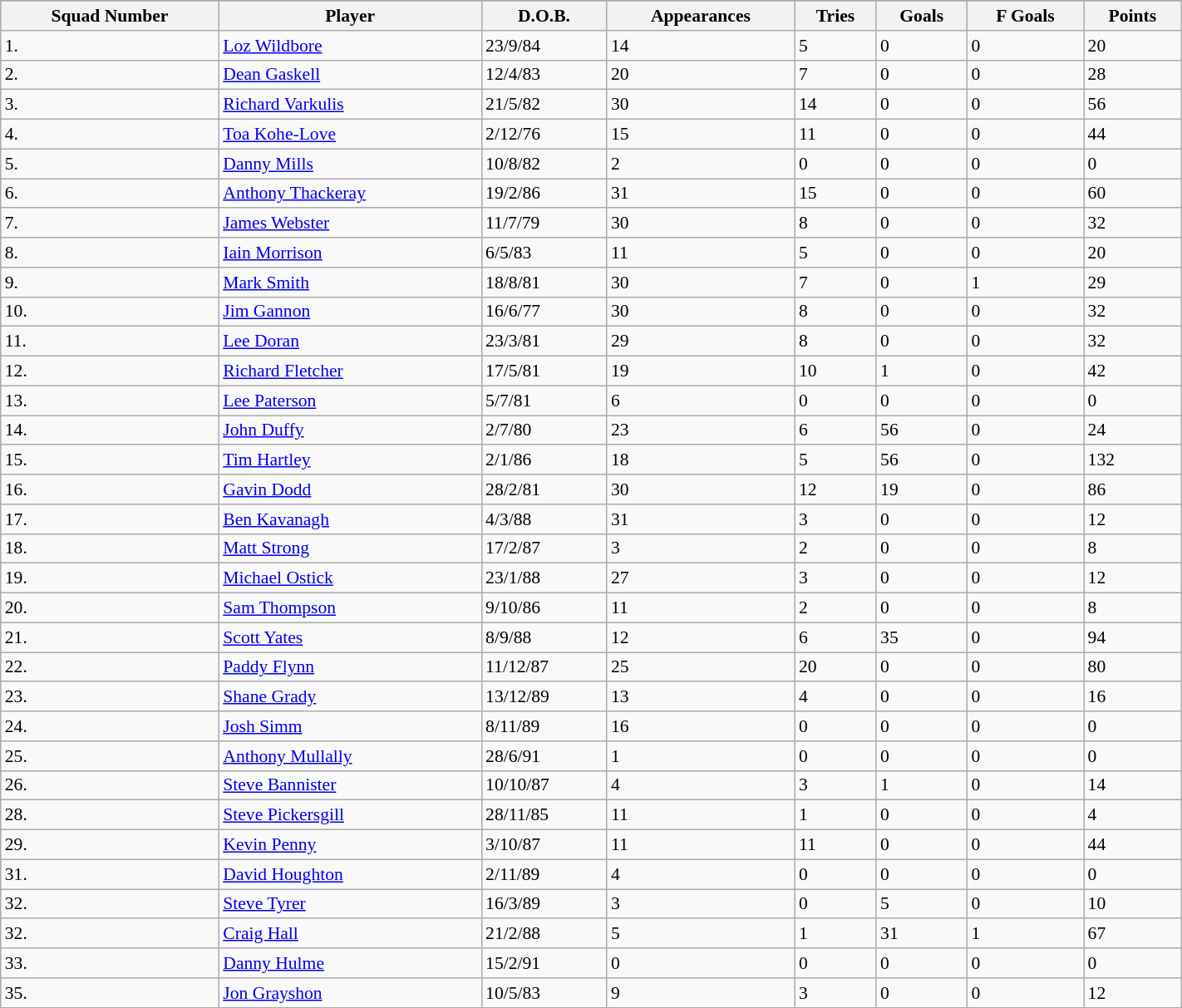<table class="wikitable sortable" width="75%" style="font-size:90%">
<tr bgcolor="#efefef">
</tr>
<tr bgcolor="#efefef">
</tr>
<tr>
<th>Squad Number</th>
<th>Player</th>
<th>D.O.B.</th>
<th>Appearances</th>
<th>Tries</th>
<th>Goals</th>
<th>F Goals</th>
<th>Points</th>
</tr>
<tr>
<td>1.</td>
<td><a href='#'>Loz Wildbore</a></td>
<td>23/9/84</td>
<td>14</td>
<td>5</td>
<td>0</td>
<td>0</td>
<td>20</td>
</tr>
<tr>
<td>2.</td>
<td><a href='#'>Dean Gaskell</a></td>
<td>12/4/83</td>
<td>20</td>
<td>7</td>
<td>0</td>
<td>0</td>
<td>28</td>
</tr>
<tr>
<td>3.</td>
<td><a href='#'>Richard Varkulis</a></td>
<td>21/5/82</td>
<td>30</td>
<td>14</td>
<td>0</td>
<td>0</td>
<td>56</td>
</tr>
<tr>
<td>4.</td>
<td><a href='#'>Toa Kohe-Love</a></td>
<td>2/12/76</td>
<td>15</td>
<td>11</td>
<td>0</td>
<td>0</td>
<td>44</td>
</tr>
<tr>
<td>5.</td>
<td><a href='#'>Danny Mills</a></td>
<td>10/8/82</td>
<td>2</td>
<td>0</td>
<td>0</td>
<td>0</td>
<td>0</td>
</tr>
<tr>
<td>6.</td>
<td><a href='#'>Anthony Thackeray</a></td>
<td>19/2/86</td>
<td>31</td>
<td>15</td>
<td>0</td>
<td>0</td>
<td>60</td>
</tr>
<tr>
<td>7.</td>
<td><a href='#'>James Webster</a></td>
<td>11/7/79</td>
<td>30</td>
<td>8</td>
<td>0</td>
<td>0</td>
<td>32</td>
</tr>
<tr>
<td>8.</td>
<td><a href='#'>Iain Morrison</a></td>
<td>6/5/83</td>
<td>11</td>
<td>5</td>
<td>0</td>
<td>0</td>
<td>20</td>
</tr>
<tr>
<td>9.</td>
<td><a href='#'>Mark Smith</a></td>
<td>18/8/81</td>
<td>30</td>
<td>7</td>
<td>0</td>
<td>1</td>
<td>29</td>
</tr>
<tr>
<td>10.</td>
<td><a href='#'>Jim Gannon</a></td>
<td>16/6/77</td>
<td>30</td>
<td>8</td>
<td>0</td>
<td>0</td>
<td>32</td>
</tr>
<tr>
<td>11.</td>
<td><a href='#'>Lee Doran</a></td>
<td>23/3/81</td>
<td>29</td>
<td>8</td>
<td>0</td>
<td>0</td>
<td>32</td>
</tr>
<tr>
<td>12.</td>
<td><a href='#'>Richard Fletcher</a></td>
<td>17/5/81</td>
<td>19</td>
<td>10</td>
<td>1</td>
<td>0</td>
<td>42</td>
</tr>
<tr>
<td>13.</td>
<td><a href='#'>Lee Paterson</a></td>
<td>5/7/81</td>
<td>6</td>
<td>0</td>
<td>0</td>
<td>0</td>
<td>0</td>
</tr>
<tr>
<td>14.</td>
<td><a href='#'>John Duffy</a></td>
<td>2/7/80</td>
<td>23</td>
<td>6</td>
<td>56</td>
<td>0</td>
<td>24</td>
</tr>
<tr>
<td>15.</td>
<td><a href='#'>Tim Hartley</a></td>
<td>2/1/86</td>
<td>18</td>
<td>5</td>
<td>56</td>
<td>0</td>
<td>132</td>
</tr>
<tr>
<td>16.</td>
<td><a href='#'>Gavin Dodd</a></td>
<td>28/2/81</td>
<td>30</td>
<td>12</td>
<td>19</td>
<td>0</td>
<td>86</td>
</tr>
<tr>
<td>17.</td>
<td><a href='#'>Ben Kavanagh</a></td>
<td>4/3/88</td>
<td>31</td>
<td>3</td>
<td>0</td>
<td>0</td>
<td>12</td>
</tr>
<tr>
<td>18.</td>
<td><a href='#'>Matt Strong</a></td>
<td>17/2/87</td>
<td>3</td>
<td>2</td>
<td>0</td>
<td>0</td>
<td>8</td>
</tr>
<tr>
<td>19.</td>
<td><a href='#'>Michael Ostick</a></td>
<td>23/1/88</td>
<td>27</td>
<td>3</td>
<td>0</td>
<td>0</td>
<td>12</td>
</tr>
<tr>
<td>20.</td>
<td><a href='#'>Sam Thompson</a></td>
<td>9/10/86</td>
<td>11</td>
<td>2</td>
<td>0</td>
<td>0</td>
<td>8</td>
</tr>
<tr>
<td>21.</td>
<td><a href='#'>Scott Yates</a></td>
<td>8/9/88</td>
<td>12</td>
<td>6</td>
<td>35</td>
<td>0</td>
<td>94</td>
</tr>
<tr>
<td>22.</td>
<td><a href='#'>Paddy Flynn</a></td>
<td>11/12/87</td>
<td>25</td>
<td>20</td>
<td>0</td>
<td>0</td>
<td>80</td>
</tr>
<tr>
<td>23.</td>
<td><a href='#'>Shane Grady</a></td>
<td>13/12/89</td>
<td>13</td>
<td>4</td>
<td>0</td>
<td>0</td>
<td>16</td>
</tr>
<tr>
<td>24.</td>
<td><a href='#'>Josh Simm</a></td>
<td>8/11/89</td>
<td>16</td>
<td>0</td>
<td>0</td>
<td>0</td>
<td>0</td>
</tr>
<tr>
<td>25.</td>
<td><a href='#'>Anthony Mullally</a></td>
<td>28/6/91</td>
<td>1</td>
<td>0</td>
<td>0</td>
<td>0</td>
<td>0</td>
</tr>
<tr>
<td>26.</td>
<td><a href='#'>Steve Bannister</a></td>
<td>10/10/87</td>
<td>4</td>
<td>3</td>
<td>1</td>
<td>0</td>
<td>14</td>
</tr>
<tr>
<td>28.</td>
<td><a href='#'>Steve Pickersgill</a></td>
<td>28/11/85</td>
<td>11</td>
<td>1</td>
<td>0</td>
<td>0</td>
<td>4</td>
</tr>
<tr>
<td>29.</td>
<td><a href='#'>Kevin Penny</a></td>
<td>3/10/87</td>
<td>11</td>
<td>11</td>
<td>0</td>
<td>0</td>
<td>44</td>
</tr>
<tr>
<td>31.</td>
<td><a href='#'>David Houghton</a></td>
<td>2/11/89</td>
<td>4</td>
<td>0</td>
<td>0</td>
<td>0</td>
<td>0</td>
</tr>
<tr>
<td>32.</td>
<td><a href='#'>Steve Tyrer</a></td>
<td>16/3/89</td>
<td>3</td>
<td>0</td>
<td>5</td>
<td>0</td>
<td>10</td>
</tr>
<tr>
<td>32.</td>
<td><a href='#'>Craig Hall</a></td>
<td>21/2/88</td>
<td>5</td>
<td>1</td>
<td>31</td>
<td>1</td>
<td>67</td>
</tr>
<tr>
<td>33.</td>
<td><a href='#'>Danny Hulme</a></td>
<td>15/2/91</td>
<td>0</td>
<td>0</td>
<td>0</td>
<td>0</td>
<td>0</td>
</tr>
<tr>
<td>35.</td>
<td><a href='#'>Jon Grayshon</a></td>
<td>10/5/83</td>
<td>9</td>
<td>3</td>
<td>0</td>
<td>0</td>
<td>12</td>
</tr>
</table>
